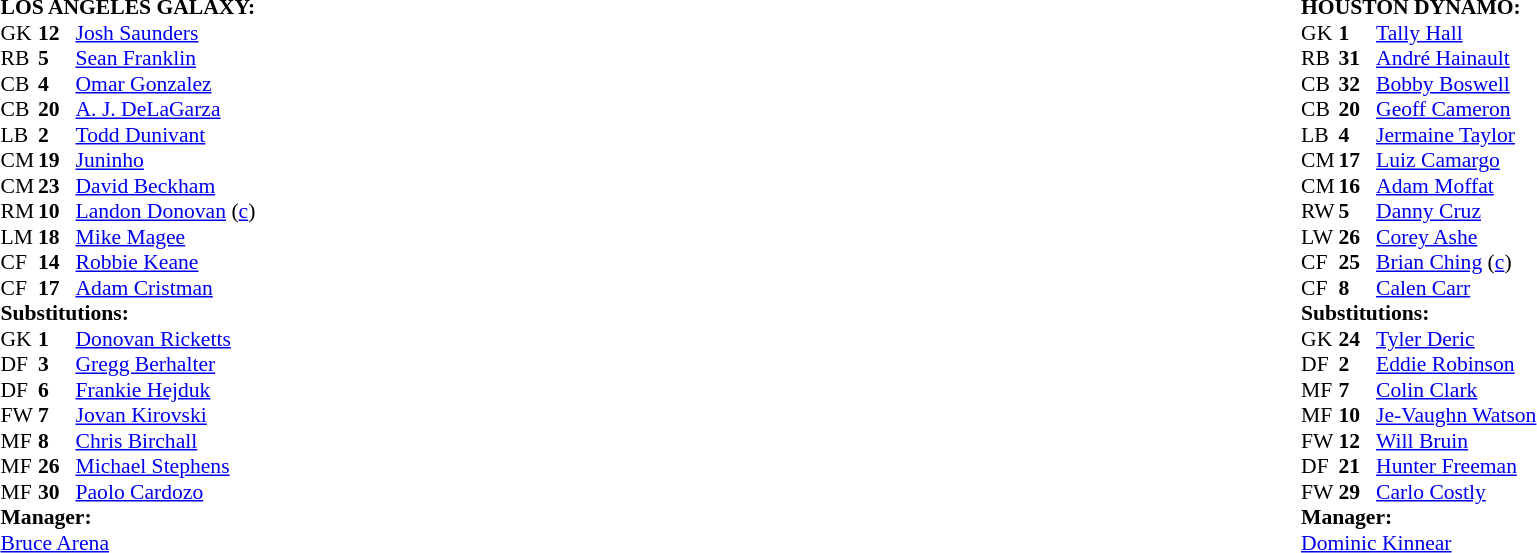<table style="width:100%;">
<tr>
<td style="vertical-align:top; width:50%;"><br><table style="font-size: 90%" cellspacing="0" cellpadding="0">
<tr>
<td colspan=4><strong>LOS ANGELES GALAXY:</strong></td>
</tr>
<tr>
<th width=25></th>
<th width=25></th>
</tr>
<tr>
<td>GK</td>
<td><strong>12</strong></td>
<td> <a href='#'>Josh Saunders</a></td>
</tr>
<tr>
<td>RB</td>
<td><strong>5</strong></td>
<td> <a href='#'>Sean Franklin</a></td>
</tr>
<tr>
<td>CB</td>
<td><strong>4</strong></td>
<td> <a href='#'>Omar Gonzalez</a></td>
</tr>
<tr>
<td>CB</td>
<td><strong>20</strong></td>
<td> <a href='#'>A. J. DeLaGarza</a></td>
</tr>
<tr>
<td>LB</td>
<td><strong>2</strong></td>
<td> <a href='#'>Todd Dunivant</a></td>
</tr>
<tr>
<td>CM</td>
<td><strong>19</strong></td>
<td> <a href='#'>Juninho</a></td>
</tr>
<tr>
<td>CM</td>
<td><strong>23</strong></td>
<td> <a href='#'>David Beckham</a></td>
<td></td>
</tr>
<tr>
<td>RM</td>
<td><strong>10</strong></td>
<td> <a href='#'>Landon Donovan</a> (<a href='#'>c</a>)</td>
<td></td>
</tr>
<tr>
<td>LM</td>
<td><strong>18</strong></td>
<td> <a href='#'>Mike Magee</a></td>
</tr>
<tr>
<td>CF</td>
<td><strong>14</strong></td>
<td> <a href='#'>Robbie Keane</a></td>
</tr>
<tr>
<td>CF</td>
<td><strong>17</strong></td>
<td> <a href='#'>Adam Cristman</a></td>
<td></td>
<td></td>
</tr>
<tr>
<td colspan=3><strong>Substitutions:</strong></td>
</tr>
<tr>
<td>GK</td>
<td><strong>1</strong></td>
<td> <a href='#'>Donovan Ricketts</a></td>
</tr>
<tr>
<td>DF</td>
<td><strong>3</strong></td>
<td> <a href='#'>Gregg Berhalter</a></td>
</tr>
<tr>
<td>DF</td>
<td><strong>6</strong></td>
<td> <a href='#'>Frankie Hejduk</a></td>
</tr>
<tr>
<td>FW</td>
<td><strong>7</strong></td>
<td> <a href='#'>Jovan Kirovski</a></td>
</tr>
<tr>
<td>MF</td>
<td><strong>8</strong></td>
<td> <a href='#'>Chris Birchall</a></td>
<td></td>
<td></td>
</tr>
<tr>
<td>MF</td>
<td><strong>26</strong></td>
<td> <a href='#'>Michael Stephens</a></td>
</tr>
<tr>
<td>MF</td>
<td><strong>30</strong></td>
<td> <a href='#'>Paolo Cardozo</a></td>
</tr>
<tr>
<td colspan=3><strong>Manager:</strong></td>
</tr>
<tr>
<td colspan=4> <a href='#'>Bruce Arena</a></td>
</tr>
</table>
</td>
<td valign="top"></td>
<td style="vertical-align:top; width:50%;"><br><table cellspacing="0" cellpadding="0" style="font-size:90%; margin:auto;">
<tr>
<td colspan=4><strong>HOUSTON DYNAMO:</strong></td>
</tr>
<tr>
<th width=25></th>
<th width=25></th>
</tr>
<tr>
<td>GK</td>
<td><strong>1</strong></td>
<td> <a href='#'>Tally Hall</a></td>
</tr>
<tr>
<td>RB</td>
<td><strong>31</strong></td>
<td> <a href='#'>André Hainault</a></td>
<td></td>
</tr>
<tr>
<td>CB</td>
<td><strong>32</strong></td>
<td> <a href='#'>Bobby Boswell</a></td>
<td></td>
</tr>
<tr>
<td>CB</td>
<td><strong>20</strong></td>
<td> <a href='#'>Geoff Cameron</a></td>
</tr>
<tr>
<td>LB</td>
<td><strong>4</strong></td>
<td>  <a href='#'>Jermaine Taylor</a></td>
</tr>
<tr>
<td>CM</td>
<td><strong>17</strong></td>
<td> <a href='#'>Luiz Camargo</a></td>
</tr>
<tr>
<td>CM</td>
<td><strong>16</strong></td>
<td> <a href='#'>Adam Moffat</a></td>
</tr>
<tr>
<td>RW</td>
<td><strong>5</strong></td>
<td> <a href='#'>Danny Cruz</a></td>
<td></td>
<td></td>
</tr>
<tr>
<td>LW</td>
<td><strong>26</strong></td>
<td> <a href='#'>Corey Ashe</a></td>
<td></td>
<td></td>
</tr>
<tr>
<td>CF</td>
<td><strong>25</strong></td>
<td> <a href='#'>Brian Ching</a>  (<a href='#'>c</a>)</td>
</tr>
<tr>
<td>CF</td>
<td><strong>8</strong></td>
<td> <a href='#'>Calen Carr</a></td>
<td></td>
<td></td>
</tr>
<tr>
<td colspan=3><strong>Substitutions:</strong></td>
</tr>
<tr>
<td>GK</td>
<td><strong>24</strong></td>
<td> <a href='#'>Tyler Deric</a></td>
</tr>
<tr>
<td>DF</td>
<td><strong>2</strong></td>
<td> <a href='#'>Eddie Robinson</a></td>
</tr>
<tr>
<td>MF</td>
<td><strong>7</strong></td>
<td> <a href='#'>Colin Clark</a></td>
<td></td>
<td></td>
</tr>
<tr>
<td>MF</td>
<td><strong>10</strong></td>
<td> <a href='#'>Je-Vaughn Watson</a></td>
<td></td>
<td></td>
</tr>
<tr>
<td>FW</td>
<td><strong>12</strong></td>
<td> <a href='#'>Will Bruin</a></td>
</tr>
<tr>
<td>DF</td>
<td><strong>21</strong></td>
<td> <a href='#'>Hunter Freeman</a></td>
</tr>
<tr>
<td>FW</td>
<td><strong>29</strong></td>
<td> <a href='#'>Carlo Costly</a></td>
<td></td>
<td></td>
</tr>
<tr>
<td colspan=3><strong>Manager:</strong></td>
</tr>
<tr>
<td colspan=4> <a href='#'>Dominic Kinnear</a></td>
</tr>
</table>
</td>
</tr>
</table>
